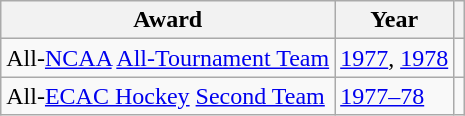<table class="wikitable">
<tr>
<th>Award</th>
<th>Year</th>
<th></th>
</tr>
<tr>
<td>All-<a href='#'>NCAA</a> <a href='#'>All-Tournament Team</a></td>
<td><a href='#'>1977</a>, <a href='#'>1978</a></td>
<td></td>
</tr>
<tr>
<td>All-<a href='#'>ECAC Hockey</a> <a href='#'>Second Team</a></td>
<td><a href='#'>1977–78</a></td>
<td></td>
</tr>
</table>
